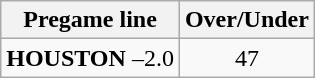<table class="wikitable">
<tr align="center">
<th style=>Pregame line</th>
<th style=>Over/Under</th>
</tr>
<tr align="center">
<td><strong>HOUSTON</strong> –2.0</td>
<td>47</td>
</tr>
</table>
